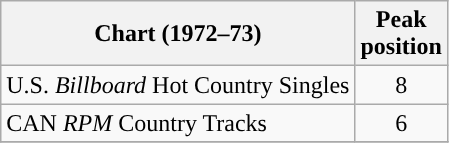<table class="wikitable sortable">
<tr>
<th align="left">Chart (1972–73)</th>
<th align="center">Peak<br>position</th>
</tr>
<tr>
<td align="left">U.S. <em>Billboard</em> Hot Country Singles</td>
<td align="center">8</td>
</tr>
<tr>
<td align="left">CAN <em>RPM</em> Country Tracks</td>
<td align="center">6</td>
</tr>
<tr>
</tr>
</table>
